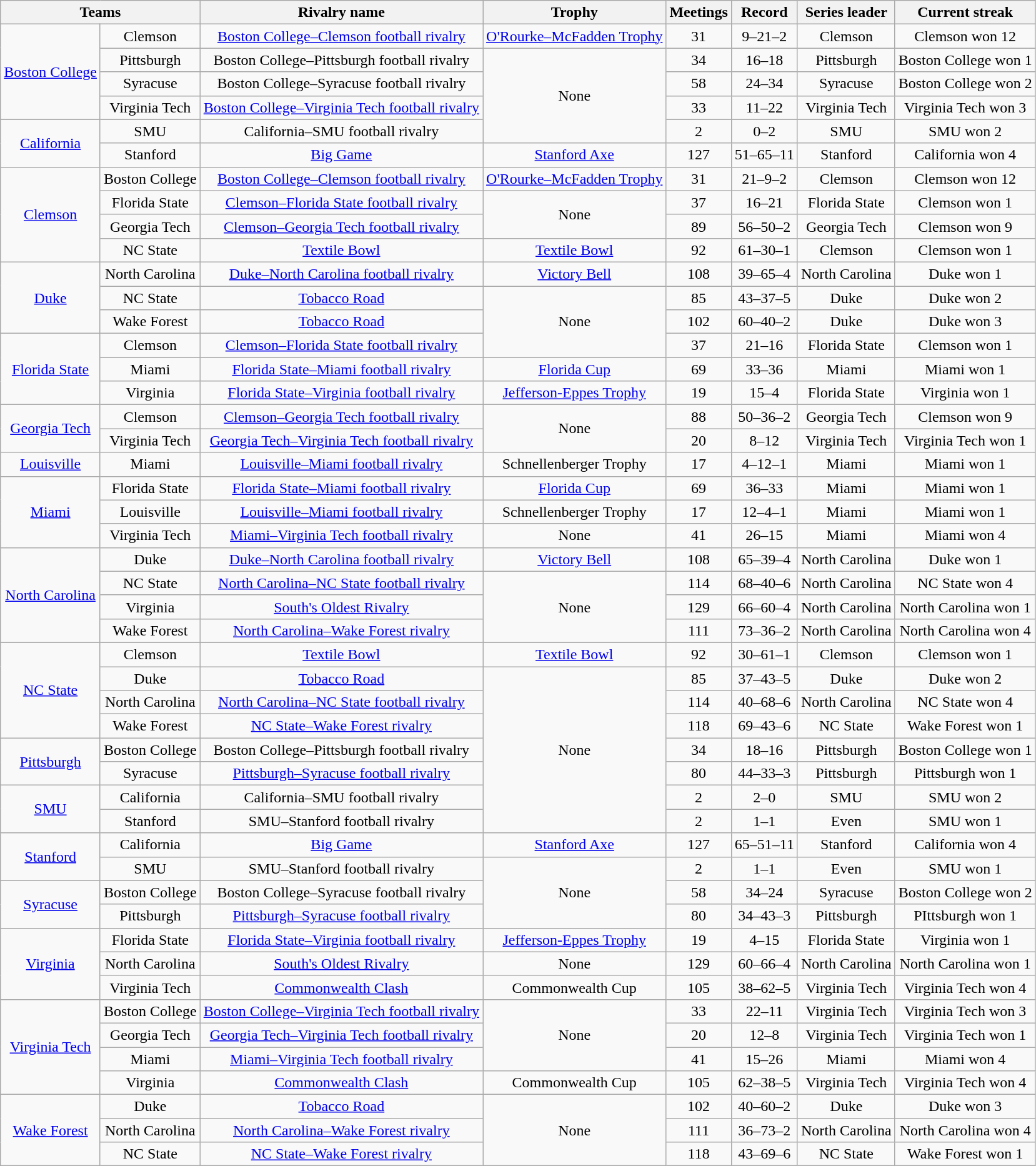<table class="wikitable" style="text-align: center">
<tr>
<th colspan="2" scope="col">Teams</th>
<th scope="col">Rivalry name</th>
<th scope="col">Trophy</th>
<th scope="col">Meetings</th>
<th scope="col">Record</th>
<th scope="col">Series leader</th>
<th scope="col">Current streak</th>
</tr>
<tr>
<td rowspan="4"><a href='#'>Boston College</a></td>
<td>Clemson</td>
<td><a href='#'>Boston College–Clemson football rivalry</a></td>
<td><a href='#'>O'Rourke–McFadden Trophy</a></td>
<td>31</td>
<td>9–21–2</td>
<td>Clemson</td>
<td>Clemson won 12</td>
</tr>
<tr>
<td>Pittsburgh</td>
<td>Boston College–Pittsburgh football rivalry</td>
<td rowspan="4">None</td>
<td>34</td>
<td>16–18</td>
<td>Pittsburgh</td>
<td>Boston College won 1</td>
</tr>
<tr>
<td>Syracuse</td>
<td>Boston College–Syracuse football rivalry</td>
<td>58</td>
<td>24–34</td>
<td>Syracuse</td>
<td>Boston College won 2</td>
</tr>
<tr>
<td>Virginia Tech</td>
<td><a href='#'>Boston College–Virginia Tech football rivalry</a></td>
<td>33</td>
<td>11–22</td>
<td>Virginia Tech</td>
<td>Virginia Tech won 3</td>
</tr>
<tr>
<td rowspan="2"><a href='#'>California</a></td>
<td>SMU</td>
<td>California–SMU football rivalry</td>
<td>2</td>
<td>0–2</td>
<td>SMU</td>
<td>SMU won 2</td>
</tr>
<tr>
<td>Stanford</td>
<td><a href='#'>Big Game</a></td>
<td><a href='#'>Stanford Axe</a></td>
<td>127</td>
<td>51–65–11</td>
<td>Stanford</td>
<td>California won 4</td>
</tr>
<tr>
<td rowspan="4"><a href='#'>Clemson</a></td>
<td>Boston College</td>
<td><a href='#'>Boston College–Clemson football rivalry</a></td>
<td><a href='#'>O'Rourke–McFadden Trophy</a></td>
<td>31</td>
<td>21–9–2</td>
<td>Clemson</td>
<td>Clemson won 12</td>
</tr>
<tr>
<td>Florida State</td>
<td><a href='#'>Clemson–Florida State football rivalry</a></td>
<td rowspan="2">None</td>
<td>37</td>
<td>16–21</td>
<td>Florida State</td>
<td>Clemson won 1</td>
</tr>
<tr>
<td>Georgia Tech</td>
<td><a href='#'>Clemson–Georgia Tech football rivalry</a></td>
<td>89</td>
<td>56–50–2</td>
<td>Georgia Tech</td>
<td>Clemson won 9</td>
</tr>
<tr>
<td>NC State</td>
<td><a href='#'>Textile Bowl</a></td>
<td><a href='#'>Textile Bowl</a></td>
<td>92</td>
<td>61–30–1</td>
<td>Clemson</td>
<td>Clemson won 1</td>
</tr>
<tr>
<td rowspan="3"><a href='#'>Duke</a></td>
<td>North Carolina</td>
<td><a href='#'>Duke–North Carolina football rivalry</a></td>
<td><a href='#'>Victory Bell</a></td>
<td>108</td>
<td>39–65–4</td>
<td>North Carolina</td>
<td>Duke won 1</td>
</tr>
<tr>
<td>NC State</td>
<td><a href='#'>Tobacco Road</a></td>
<td rowspan="3">None</td>
<td>85</td>
<td>43–37–5</td>
<td>Duke</td>
<td>Duke won 2</td>
</tr>
<tr>
<td>Wake Forest</td>
<td><a href='#'>Tobacco Road</a></td>
<td>102</td>
<td>60–40–2</td>
<td>Duke</td>
<td>Duke won 3</td>
</tr>
<tr>
<td rowspan="3"><a href='#'>Florida State</a></td>
<td>Clemson</td>
<td><a href='#'>Clemson–Florida State football rivalry</a></td>
<td>37</td>
<td>21–16</td>
<td>Florida State</td>
<td>Clemson won 1</td>
</tr>
<tr>
<td>Miami</td>
<td><a href='#'>Florida State–Miami football rivalry</a></td>
<td><a href='#'>Florida Cup</a></td>
<td>69</td>
<td>33–36</td>
<td>Miami</td>
<td>Miami won 1</td>
</tr>
<tr>
<td>Virginia</td>
<td><a href='#'>Florida State–Virginia football rivalry</a></td>
<td><a href='#'>Jefferson-Eppes Trophy</a></td>
<td>19</td>
<td>15–4</td>
<td>Florida State</td>
<td>Virginia won 1</td>
</tr>
<tr>
<td rowspan="2"><a href='#'>Georgia Tech</a></td>
<td>Clemson</td>
<td><a href='#'>Clemson–Georgia Tech football rivalry</a></td>
<td rowspan="2">None</td>
<td>88</td>
<td>50–36–2</td>
<td>Georgia Tech</td>
<td>Clemson won 9</td>
</tr>
<tr>
<td>Virginia Tech</td>
<td><a href='#'>Georgia Tech–Virginia Tech football rivalry</a></td>
<td>20</td>
<td>8–12</td>
<td>Virginia Tech</td>
<td>Virginia Tech won 1</td>
</tr>
<tr>
<td><a href='#'>Louisville</a></td>
<td>Miami</td>
<td><a href='#'>Louisville–Miami football rivalry</a></td>
<td>Schnellenberger Trophy</td>
<td>17</td>
<td>4–12–1</td>
<td>Miami</td>
<td>Miami won 1</td>
</tr>
<tr>
<td rowspan="3"><a href='#'>Miami</a></td>
<td>Florida State</td>
<td><a href='#'>Florida State–Miami football rivalry</a></td>
<td><a href='#'>Florida Cup</a></td>
<td>69</td>
<td>36–33</td>
<td>Miami</td>
<td>Miami won 1</td>
</tr>
<tr>
<td>Louisville</td>
<td><a href='#'>Louisville–Miami football rivalry</a></td>
<td>Schnellenberger Trophy</td>
<td>17</td>
<td>12–4–1</td>
<td>Miami</td>
<td>Miami won 1</td>
</tr>
<tr>
<td>Virginia Tech</td>
<td><a href='#'>Miami–Virginia Tech football rivalry</a></td>
<td>None</td>
<td>41</td>
<td>26–15</td>
<td>Miami</td>
<td>Miami won 4</td>
</tr>
<tr>
<td rowspan="4"><a href='#'>North Carolina</a></td>
<td>Duke</td>
<td><a href='#'>Duke–North Carolina football rivalry</a></td>
<td><a href='#'>Victory Bell</a></td>
<td>108</td>
<td>65–39–4</td>
<td>North Carolina</td>
<td>Duke won 1</td>
</tr>
<tr>
<td>NC State</td>
<td><a href='#'>North Carolina–NC State football rivalry</a></td>
<td rowspan="3">None</td>
<td>114</td>
<td>68–40–6</td>
<td>North Carolina</td>
<td>NC State won 4</td>
</tr>
<tr>
<td>Virginia</td>
<td><a href='#'>South's Oldest Rivalry</a></td>
<td>129</td>
<td>66–60–4</td>
<td>North Carolina</td>
<td>North Carolina won 1</td>
</tr>
<tr>
<td>Wake Forest</td>
<td><a href='#'>North Carolina–Wake Forest rivalry</a></td>
<td>111</td>
<td>73–36–2</td>
<td>North Carolina</td>
<td>North Carolina won 4</td>
</tr>
<tr>
<td rowspan="4"><a href='#'>NC State</a></td>
<td>Clemson</td>
<td><a href='#'>Textile Bowl</a></td>
<td><a href='#'>Textile Bowl</a></td>
<td>92</td>
<td>30–61–1</td>
<td>Clemson</td>
<td>Clemson won 1</td>
</tr>
<tr>
<td>Duke</td>
<td><a href='#'>Tobacco Road</a></td>
<td rowspan="7">None</td>
<td>85</td>
<td>37–43–5</td>
<td>Duke</td>
<td>Duke won 2</td>
</tr>
<tr>
<td>North Carolina</td>
<td><a href='#'>North Carolina–NC State football rivalry</a></td>
<td>114</td>
<td>40–68–6</td>
<td>North Carolina</td>
<td>NC State won 4</td>
</tr>
<tr>
<td>Wake Forest</td>
<td><a href='#'>NC State–Wake Forest rivalry</a></td>
<td>118</td>
<td>69–43–6</td>
<td>NC State</td>
<td>Wake Forest won 1</td>
</tr>
<tr>
<td rowspan="2"><a href='#'>Pittsburgh</a></td>
<td>Boston College</td>
<td>Boston College–Pittsburgh football rivalry</td>
<td>34</td>
<td>18–16</td>
<td>Pittsburgh</td>
<td>Boston College won 1</td>
</tr>
<tr>
<td>Syracuse</td>
<td><a href='#'>Pittsburgh–Syracuse football rivalry</a></td>
<td>80</td>
<td>44–33–3</td>
<td>Pittsburgh</td>
<td>Pittsburgh won 1</td>
</tr>
<tr>
<td rowspan="2"><a href='#'>SMU</a></td>
<td>California</td>
<td>California–SMU football rivalry</td>
<td>2</td>
<td>2–0</td>
<td>SMU</td>
<td>SMU won 2</td>
</tr>
<tr>
<td>Stanford</td>
<td>SMU–Stanford football rivalry</td>
<td>2</td>
<td>1–1</td>
<td>Even</td>
<td>SMU won 1</td>
</tr>
<tr>
<td rowspan="2"><a href='#'>Stanford</a></td>
<td>California</td>
<td><a href='#'>Big Game</a></td>
<td><a href='#'>Stanford Axe</a></td>
<td>127</td>
<td>65–51–11</td>
<td>Stanford</td>
<td>California won 4</td>
</tr>
<tr>
<td>SMU</td>
<td>SMU–Stanford football rivalry</td>
<td rowspan="3">None</td>
<td>2</td>
<td>1–1</td>
<td>Even</td>
<td>SMU won 1</td>
</tr>
<tr>
<td rowspan="2"><a href='#'>Syracuse</a></td>
<td>Boston College</td>
<td>Boston College–Syracuse football rivalry</td>
<td>58</td>
<td>34–24</td>
<td>Syracuse</td>
<td>Boston College won 2</td>
</tr>
<tr>
<td>Pittsburgh</td>
<td><a href='#'>Pittsburgh–Syracuse football rivalry</a></td>
<td>80</td>
<td>34–43–3</td>
<td>Pittsburgh</td>
<td>PIttsburgh won 1</td>
</tr>
<tr>
<td rowspan="3"><a href='#'>Virginia</a></td>
<td>Florida State</td>
<td><a href='#'>Florida State–Virginia football rivalry</a></td>
<td><a href='#'>Jefferson-Eppes Trophy</a></td>
<td>19</td>
<td>4–15</td>
<td>Florida State</td>
<td>Virginia won 1</td>
</tr>
<tr>
<td>North Carolina</td>
<td><a href='#'>South's Oldest Rivalry</a></td>
<td>None</td>
<td>129</td>
<td>60–66–4</td>
<td>North Carolina</td>
<td>North Carolina won 1</td>
</tr>
<tr>
<td>Virginia Tech</td>
<td><a href='#'>Commonwealth Clash</a></td>
<td>Commonwealth Cup</td>
<td>105</td>
<td>38–62–5</td>
<td>Virginia Tech</td>
<td>Virginia Tech won 4</td>
</tr>
<tr>
<td rowspan="4"><a href='#'>Virginia Tech</a></td>
<td>Boston College</td>
<td><a href='#'>Boston College–Virginia Tech football rivalry</a></td>
<td rowspan="3">None</td>
<td>33</td>
<td>22–11</td>
<td>Virginia Tech</td>
<td>Virginia Tech won 3</td>
</tr>
<tr>
<td>Georgia Tech</td>
<td><a href='#'>Georgia Tech–Virginia Tech football rivalry</a></td>
<td>20</td>
<td>12–8</td>
<td>Virginia Tech</td>
<td>Virginia Tech won 1</td>
</tr>
<tr>
<td>Miami</td>
<td><a href='#'>Miami–Virginia Tech football rivalry</a></td>
<td>41</td>
<td>15–26</td>
<td>Miami</td>
<td>Miami won 4</td>
</tr>
<tr>
<td>Virginia</td>
<td><a href='#'>Commonwealth Clash</a></td>
<td>Commonwealth Cup</td>
<td>105</td>
<td>62–38–5</td>
<td>Virginia Tech</td>
<td>Virginia Tech won 4</td>
</tr>
<tr>
<td rowspan="3"><a href='#'>Wake Forest</a></td>
<td>Duke</td>
<td><a href='#'>Tobacco Road</a></td>
<td rowspan="3">None</td>
<td>102</td>
<td>40–60–2</td>
<td>Duke</td>
<td>Duke won 3</td>
</tr>
<tr>
<td>North Carolina</td>
<td><a href='#'>North Carolina–Wake Forest rivalry</a></td>
<td>111</td>
<td>36–73–2</td>
<td>North Carolina</td>
<td>North Carolina won 4</td>
</tr>
<tr>
<td>NC State</td>
<td><a href='#'>NC State–Wake Forest rivalry</a></td>
<td>118</td>
<td>43–69–6</td>
<td>NC State</td>
<td>Wake Forest won 1</td>
</tr>
</table>
